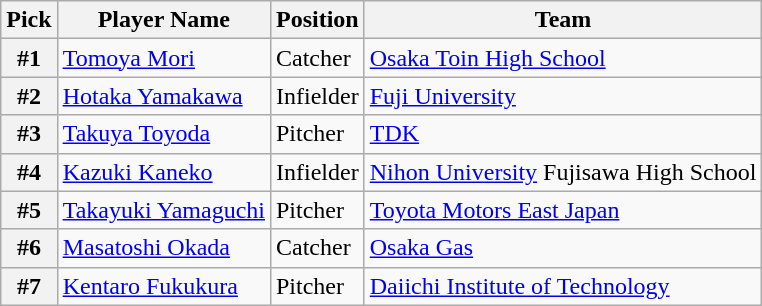<table class="wikitable">
<tr>
<th>Pick</th>
<th>Player Name</th>
<th>Position</th>
<th>Team</th>
</tr>
<tr>
<th>#1</th>
<td><a href='#'>Tomoya Mori</a></td>
<td>Catcher</td>
<td><a href='#'>Osaka Toin High School</a></td>
</tr>
<tr>
<th>#2</th>
<td><a href='#'>Hotaka Yamakawa</a></td>
<td>Infielder</td>
<td><a href='#'>Fuji University</a></td>
</tr>
<tr>
<th>#3</th>
<td><a href='#'>Takuya Toyoda</a></td>
<td>Pitcher</td>
<td><a href='#'>TDK</a></td>
</tr>
<tr>
<th>#4</th>
<td><a href='#'>Kazuki Kaneko</a></td>
<td>Infielder</td>
<td><a href='#'>Nihon University</a> Fujisawa  High School</td>
</tr>
<tr>
<th>#5</th>
<td><a href='#'>Takayuki Yamaguchi</a></td>
<td>Pitcher</td>
<td><a href='#'>Toyota Motors East Japan</a></td>
</tr>
<tr>
<th>#6</th>
<td><a href='#'>Masatoshi Okada</a></td>
<td>Catcher</td>
<td><a href='#'>Osaka Gas</a></td>
</tr>
<tr>
<th>#7</th>
<td><a href='#'>Kentaro Fukukura</a></td>
<td>Pitcher</td>
<td><a href='#'>Daiichi Institute of Technology</a></td>
</tr>
</table>
